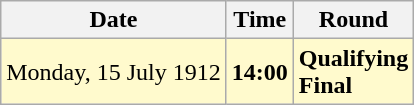<table class="wikitable">
<tr>
<th>Date</th>
<th>Time</th>
<th>Round</th>
</tr>
<tr style=background:lemonchiffon>
<td>Monday, 15 July 1912</td>
<td><strong>14:00</strong></td>
<td><strong>Qualifying</strong><br><strong>Final</strong></td>
</tr>
</table>
